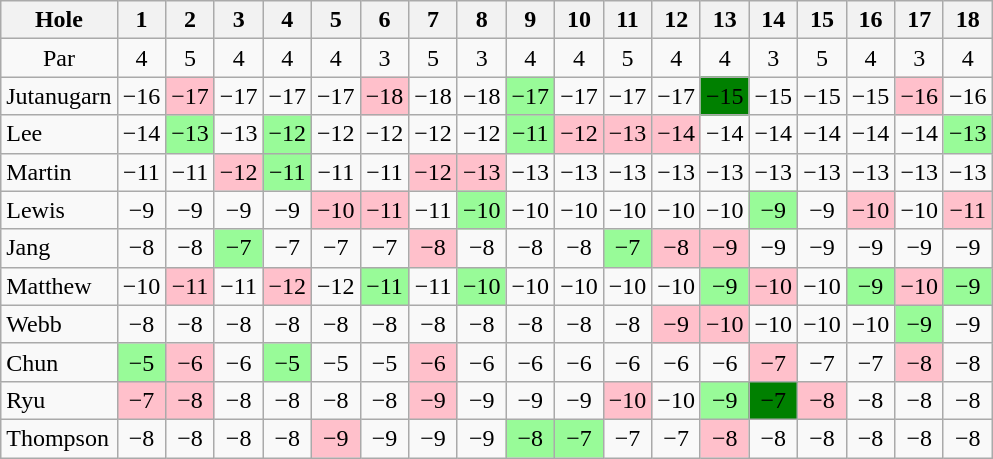<table class="wikitable" style="text-align:center">
<tr>
<th>Hole</th>
<th>1</th>
<th>2</th>
<th>3</th>
<th>4</th>
<th>5</th>
<th>6</th>
<th>7</th>
<th>8</th>
<th>9</th>
<th>10</th>
<th>11</th>
<th>12</th>
<th>13</th>
<th>14</th>
<th>15</th>
<th>16</th>
<th>17</th>
<th>18</th>
</tr>
<tr>
<td>Par</td>
<td>4</td>
<td>5</td>
<td>4</td>
<td>4</td>
<td>4</td>
<td>3</td>
<td>5</td>
<td>3</td>
<td>4</td>
<td>4</td>
<td>5</td>
<td>4</td>
<td>4</td>
<td>3</td>
<td>5</td>
<td>4</td>
<td>3</td>
<td>4</td>
</tr>
<tr>
<td align=left> Jutanugarn</td>
<td>−16</td>
<td style="background: Pink;">−17</td>
<td>−17</td>
<td>−17</td>
<td>−17</td>
<td style="background: Pink;">−18</td>
<td>−18</td>
<td>−18</td>
<td style="background: PaleGreen;">−17</td>
<td>−17</td>
<td>−17</td>
<td>−17</td>
<td style="background: Green;">−15</td>
<td>−15</td>
<td>−15</td>
<td>−15</td>
<td style="background: Pink;">−16</td>
<td>−16</td>
</tr>
<tr>
<td align=left> Lee</td>
<td>−14</td>
<td style="background: PaleGreen;">−13</td>
<td>−13</td>
<td style="background: PaleGreen;">−12</td>
<td>−12</td>
<td>−12</td>
<td>−12</td>
<td>−12</td>
<td style="background: PaleGreen;">−11</td>
<td style="background: Pink;">−12</td>
<td style="background: Pink;">−13</td>
<td style="background: Pink;">−14</td>
<td>−14</td>
<td>−14</td>
<td>−14</td>
<td>−14</td>
<td>−14</td>
<td style="background: PaleGreen;">−13</td>
</tr>
<tr>
<td align=left> Martin</td>
<td>−11</td>
<td>−11</td>
<td style="background: Pink;">−12</td>
<td style="background: PaleGreen;">−11</td>
<td>−11</td>
<td>−11</td>
<td style="background: Pink;">−12</td>
<td style="background: Pink;">−13</td>
<td>−13</td>
<td>−13</td>
<td>−13</td>
<td>−13</td>
<td>−13</td>
<td>−13</td>
<td>−13</td>
<td>−13</td>
<td>−13</td>
<td>−13</td>
</tr>
<tr>
<td align=left> Lewis</td>
<td>−9</td>
<td>−9</td>
<td>−9</td>
<td>−9</td>
<td style="background: Pink;">−10</td>
<td style="background: Pink;">−11</td>
<td>−11</td>
<td style="background: PaleGreen;">−10</td>
<td>−10</td>
<td>−10</td>
<td>−10</td>
<td>−10</td>
<td>−10</td>
<td style="background: PaleGreen;">−9</td>
<td>−9</td>
<td style="background: Pink;">−10</td>
<td>−10</td>
<td style="background: Pink;">−11</td>
</tr>
<tr>
<td align=left> Jang</td>
<td>−8</td>
<td>−8</td>
<td style="background: PaleGreen;">−7</td>
<td>−7</td>
<td>−7</td>
<td>−7</td>
<td style="background: Pink;">−8</td>
<td>−8</td>
<td>−8</td>
<td>−8</td>
<td style="background: PaleGreen;">−7</td>
<td style="background: Pink;">−8</td>
<td style="background: Pink;">−9</td>
<td>−9</td>
<td>−9</td>
<td>−9</td>
<td>−9</td>
<td>−9</td>
</tr>
<tr>
<td align=left> Matthew</td>
<td>−10</td>
<td style="background: Pink;">−11</td>
<td>−11</td>
<td style="background: Pink;">−12</td>
<td>−12</td>
<td style="background: PaleGreen;">−11</td>
<td>−11</td>
<td style="background: PaleGreen;">−10</td>
<td>−10</td>
<td>−10</td>
<td>−10</td>
<td>−10</td>
<td style="background: PaleGreen;">−9</td>
<td style="background: Pink;">−10</td>
<td>−10</td>
<td style="background: PaleGreen;">−9</td>
<td style="background: Pink;">−10</td>
<td style="background: PaleGreen;">−9</td>
</tr>
<tr>
<td align=left> Webb</td>
<td>−8</td>
<td>−8</td>
<td>−8</td>
<td>−8</td>
<td>−8</td>
<td>−8</td>
<td>−8</td>
<td>−8</td>
<td>−8</td>
<td>−8</td>
<td>−8</td>
<td style="background: Pink;">−9</td>
<td style="background: Pink;">−10</td>
<td>−10</td>
<td>−10</td>
<td>−10</td>
<td style="background: PaleGreen;">−9</td>
<td>−9</td>
</tr>
<tr>
<td align=left> Chun</td>
<td style="background: PaleGreen;">−5</td>
<td style="background: Pink;">−6</td>
<td>−6</td>
<td style="background: PaleGreen;">−5</td>
<td>−5</td>
<td>−5</td>
<td style="background: Pink;">−6</td>
<td>−6</td>
<td>−6</td>
<td>−6</td>
<td>−6</td>
<td>−6</td>
<td>−6</td>
<td style="background: Pink;">−7</td>
<td>−7</td>
<td>−7</td>
<td style="background: Pink;">−8</td>
<td>−8</td>
</tr>
<tr>
<td align=left> Ryu</td>
<td style="background: Pink;">−7</td>
<td style="background: Pink;">−8</td>
<td>−8</td>
<td>−8</td>
<td>−8</td>
<td>−8</td>
<td style="background: Pink;">−9</td>
<td>−9</td>
<td>−9</td>
<td>−9</td>
<td style="background: Pink;">−10</td>
<td>−10</td>
<td style="background: PaleGreen;">−9</td>
<td style="background: Green;">−7</td>
<td style="background: Pink;">−8</td>
<td>−8</td>
<td>−8</td>
<td>−8</td>
</tr>
<tr>
<td align=left> Thompson</td>
<td>−8</td>
<td>−8</td>
<td>−8</td>
<td>−8</td>
<td style="background: Pink;">−9</td>
<td>−9</td>
<td>−9</td>
<td>−9</td>
<td style="background: PaleGreen;">−8</td>
<td style="background: PaleGreen;">−7</td>
<td>−7</td>
<td>−7</td>
<td style="background: Pink;">−8</td>
<td>−8</td>
<td>−8</td>
<td>−8</td>
<td>−8</td>
<td>−8</td>
</tr>
</table>
